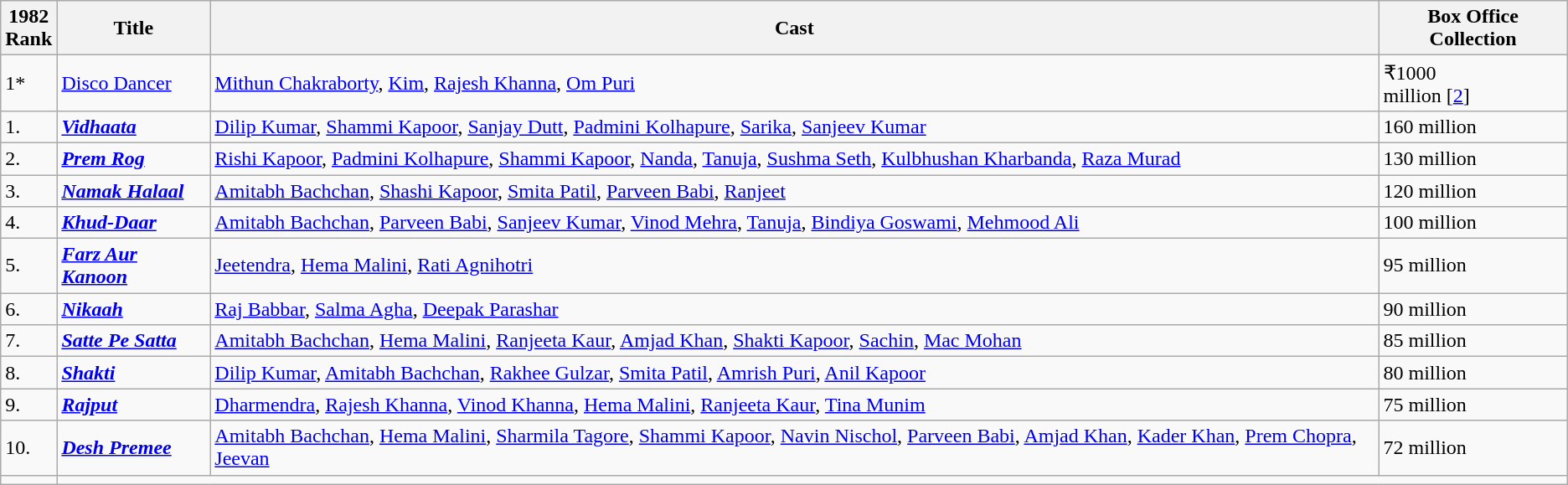<table class="wikitable">
<tr>
<th>1982<br>Rank</th>
<th>Title</th>
<th>Cast</th>
<th>Box Office Collection</th>
</tr>
<tr>
<td>1*</td>
<td><a href='#'>Disco Dancer</a></td>
<td><a href='#'>Mithun Chakraborty</a>, <a href='#'>Kim</a>, <a href='#'>Rajesh Khanna</a>, <a href='#'>Om Puri</a></td>
<td>₹1000<br>million [<a href='#'>2</a>]</td>
</tr>
<tr>
<td>1.</td>
<td><strong><em><a href='#'>Vidhaata</a></em></strong></td>
<td><a href='#'>Dilip Kumar</a>, <a href='#'>Shammi Kapoor</a>, <a href='#'>Sanjay Dutt</a>, <a href='#'>Padmini Kolhapure</a>, <a href='#'>Sarika</a>, <a href='#'>Sanjeev Kumar</a></td>
<td>160 million</td>
</tr>
<tr>
<td>2.</td>
<td><strong><em><a href='#'>Prem Rog</a></em></strong></td>
<td><a href='#'>Rishi Kapoor</a>, <a href='#'>Padmini Kolhapure</a>, <a href='#'>Shammi Kapoor</a>, <a href='#'>Nanda</a>, <a href='#'>Tanuja</a>, <a href='#'>Sushma Seth</a>, <a href='#'>Kulbhushan Kharbanda</a>, <a href='#'>Raza Murad</a></td>
<td>130 million</td>
</tr>
<tr>
<td>3.</td>
<td><strong><em><a href='#'>Namak Halaal</a></em></strong></td>
<td><a href='#'>Amitabh Bachchan</a>, <a href='#'>Shashi Kapoor</a>, <a href='#'>Smita Patil</a>, <a href='#'>Parveen Babi</a>, <a href='#'>Ranjeet</a></td>
<td>120 million</td>
</tr>
<tr>
<td>4.</td>
<td><strong><em><a href='#'>Khud-Daar</a></em></strong></td>
<td><a href='#'>Amitabh Bachchan</a>, <a href='#'>Parveen Babi</a>, <a href='#'>Sanjeev Kumar</a>, <a href='#'>Vinod Mehra</a>, <a href='#'>Tanuja</a>, <a href='#'>Bindiya Goswami</a>, <a href='#'>Mehmood Ali</a></td>
<td>100 million</td>
</tr>
<tr>
<td>5.</td>
<td><strong><em><a href='#'>Farz Aur Kanoon</a></em></strong></td>
<td><a href='#'>Jeetendra</a>, <a href='#'>Hema Malini</a>, <a href='#'>Rati Agnihotri</a></td>
<td>95 million</td>
</tr>
<tr>
<td>6.</td>
<td><strong><em><a href='#'>Nikaah</a></em></strong></td>
<td><a href='#'>Raj Babbar</a>, <a href='#'>Salma Agha</a>, <a href='#'>Deepak Parashar</a></td>
<td>90 million</td>
</tr>
<tr>
<td>7.</td>
<td><strong><em><a href='#'>Satte Pe Satta</a></em></strong></td>
<td><a href='#'>Amitabh Bachchan</a>, <a href='#'>Hema Malini</a>, <a href='#'>Ranjeeta Kaur</a>, <a href='#'>Amjad Khan</a>, <a href='#'>Shakti Kapoor</a>, <a href='#'>Sachin</a>, <a href='#'>Mac Mohan</a></td>
<td>85 million</td>
</tr>
<tr>
<td>8.</td>
<td><strong><em><a href='#'>Shakti</a></em></strong></td>
<td><a href='#'>Dilip Kumar</a>, <a href='#'>Amitabh Bachchan</a>, <a href='#'>Rakhee Gulzar</a>, <a href='#'>Smita Patil</a>, <a href='#'>Amrish Puri</a>, <a href='#'>Anil Kapoor</a></td>
<td>80 million</td>
</tr>
<tr>
<td>9.</td>
<td><strong><em><a href='#'>Rajput</a></em></strong></td>
<td><a href='#'>Dharmendra</a>, <a href='#'>Rajesh Khanna</a>, <a href='#'>Vinod Khanna</a>, <a href='#'>Hema Malini</a>, <a href='#'>Ranjeeta Kaur</a>, <a href='#'>Tina Munim</a></td>
<td>75 million</td>
</tr>
<tr>
<td>10.</td>
<td><strong><em><a href='#'>Desh Premee</a></em></strong></td>
<td><a href='#'>Amitabh Bachchan</a>, <a href='#'>Hema Malini</a>, <a href='#'>Sharmila Tagore</a>, <a href='#'>Shammi Kapoor</a>, <a href='#'>Navin Nischol</a>, <a href='#'>Parveen Babi</a>, <a href='#'>Amjad Khan</a>, <a href='#'>Kader Khan</a>, <a href='#'>Prem Chopra</a>, <a href='#'>Jeevan</a></td>
<td>72 million</td>
</tr>
<tr>
<td></td>
</tr>
</table>
